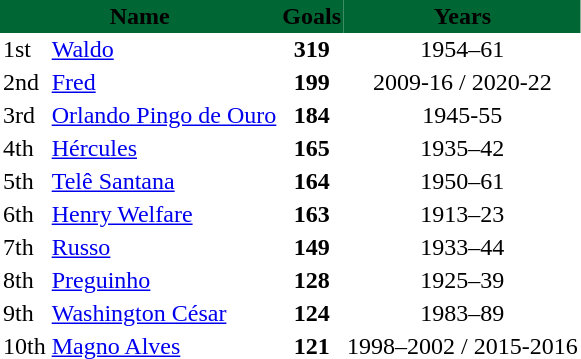<table class="toccolors" border="0" cellpadding="2" cellspacing="0" align="left" style="margin:0.5em;">
<tr>
<th colspan="2" align=center style="background-color: #006633;"><span>Name</span></th>
<th align=center style="background-color: #006633;"><span>Goals</span></th>
<th align=center style="background-color: #006633;"><span>Years</span></th>
</tr>
<tr>
<td>1st</td>
<td> <a href='#'>Waldo</a></td>
<td align="center"><strong>319</strong></td>
<td align="center">1954–61</td>
</tr>
<tr>
<td>2nd</td>
<td> <a href='#'>Fred</a></td>
<td align="center"><strong>199</strong></td>
<td align="center">2009-16 / 2020-22</td>
</tr>
<tr>
<td>3rd</td>
<td> <a href='#'>Orlando Pingo de Ouro</a></td>
<td align="center"><strong>184</strong></td>
<td align="center">1945-55</td>
</tr>
<tr>
<td>4th</td>
<td> <a href='#'>Hércules</a></td>
<td align="center"><strong>165</strong></td>
<td align="center">1935–42</td>
</tr>
<tr>
<td>5th</td>
<td> <a href='#'>Telê Santana</a></td>
<td align="center"><strong>164</strong></td>
<td align="center">1950–61</td>
</tr>
<tr>
<td>6th</td>
<td> <a href='#'>Henry Welfare</a></td>
<td align="center"><strong>163</strong></td>
<td align="center">1913–23</td>
</tr>
<tr>
<td>7th</td>
<td> <a href='#'>Russo</a></td>
<td align="center"><strong>149</strong></td>
<td align="center">1933–44</td>
</tr>
<tr>
<td>8th</td>
<td> <a href='#'>Preguinho</a></td>
<td align="center"><strong>128</strong></td>
<td align="center">1925–39</td>
</tr>
<tr>
<td>9th</td>
<td> <a href='#'>Washington César</a></td>
<td align="center"><strong>124</strong></td>
<td align="center">1983–89</td>
</tr>
<tr>
<td>10th</td>
<td> <a href='#'>Magno Alves</a></td>
<td align="center"><strong>121</strong></td>
<td align="center">1998–2002 / 2015-2016</td>
</tr>
</table>
